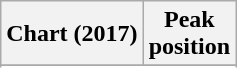<table class="wikitable sortable plainrowheaders" style="text-align:center">
<tr>
<th>Chart (2017)</th>
<th>Peak<br>position</th>
</tr>
<tr>
</tr>
<tr>
</tr>
</table>
